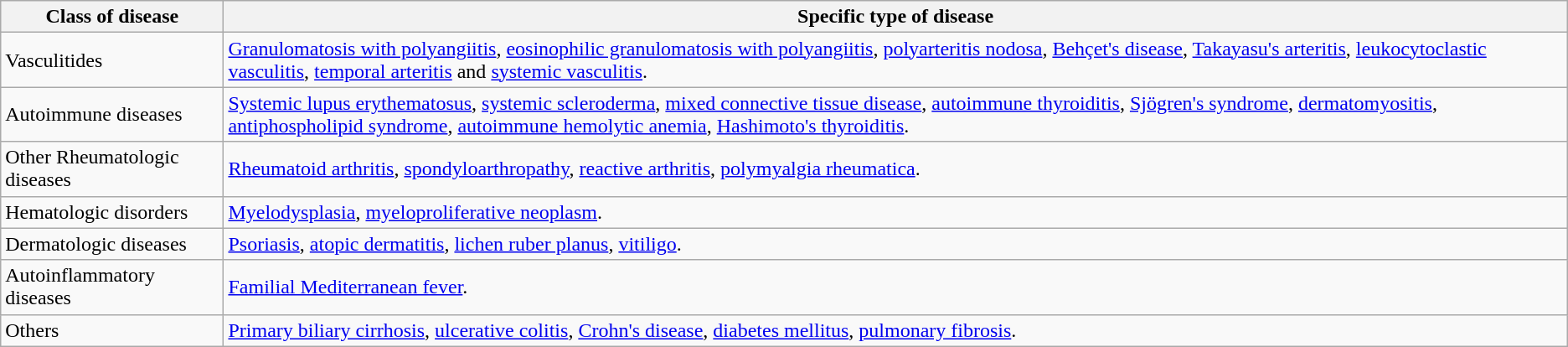<table class="wikitable">
<tr>
<th>Class of disease</th>
<th>Specific type of disease</th>
</tr>
<tr>
<td>Vasculitides</td>
<td><a href='#'>Granulomatosis with polyangiitis</a>, <a href='#'>eosinophilic granulomatosis with polyangiitis</a>, <a href='#'>polyarteritis nodosa</a>, <a href='#'>Behçet's disease</a>, <a href='#'>Takayasu's arteritis</a>, <a href='#'>leukocytoclastic vasculitis</a>, <a href='#'>temporal arteritis</a> and <a href='#'>systemic vasculitis</a>.</td>
</tr>
<tr>
<td>Autoimmune diseases</td>
<td><a href='#'>Systemic lupus erythematosus</a>, <a href='#'>systemic scleroderma</a>, <a href='#'>mixed connective tissue disease</a>, <a href='#'>autoimmune thyroiditis</a>, <a href='#'>Sjögren's syndrome</a>, <a href='#'>dermatomyositis</a>, <a href='#'>antiphospholipid syndrome</a>, <a href='#'>autoimmune hemolytic anemia</a>, <a href='#'>Hashimoto's thyroiditis</a>.</td>
</tr>
<tr>
<td>Other Rheumatologic diseases</td>
<td><a href='#'>Rheumatoid arthritis</a>, <a href='#'>spondyloarthropathy</a>, <a href='#'>reactive arthritis</a>, <a href='#'>polymyalgia rheumatica</a>.</td>
</tr>
<tr>
<td>Hematologic disorders</td>
<td><a href='#'>Myelodysplasia</a>, <a href='#'>myeloproliferative neoplasm</a>.</td>
</tr>
<tr>
<td>Dermatologic diseases</td>
<td><a href='#'>Psoriasis</a>, <a href='#'>atopic dermatitis</a>, <a href='#'>lichen ruber planus</a>, <a href='#'>vitiligo</a>.</td>
</tr>
<tr>
<td>Autoinflammatory diseases</td>
<td><a href='#'>Familial Mediterranean fever</a>.</td>
</tr>
<tr>
<td>Others</td>
<td><a href='#'>Primary biliary cirrhosis</a>, <a href='#'>ulcerative colitis</a>, <a href='#'>Crohn's disease</a>, <a href='#'>diabetes mellitus</a>, <a href='#'>pulmonary fibrosis</a>.</td>
</tr>
</table>
